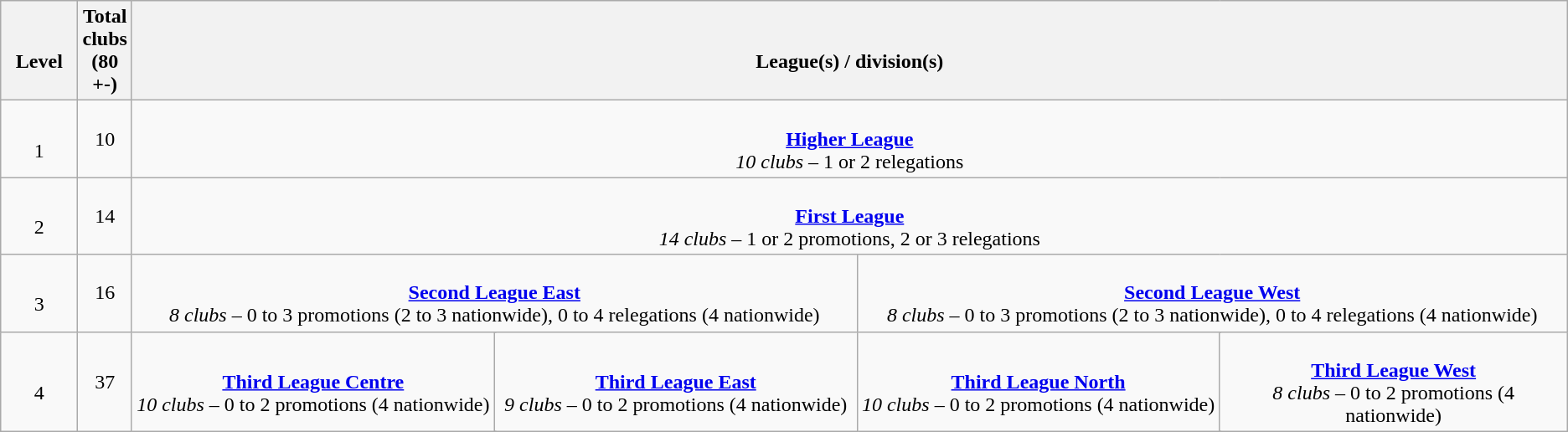<table class="wikitable" style="text-align: center;">
<tr>
<th width=5%><br>Level</th>
<th>Total clubs (80 +-)</th>
<th colspan="32" width=95%><br>League(s) / division(s)</th>
</tr>
<tr>
<td><br>1</td>
<td>10</td>
<td colspan="32"><br><strong><a href='#'>Higher League</a></strong><br>
<em>10 clubs</em> – 1 or 2 relegations</td>
</tr>
<tr>
<td><br>2</td>
<td>14</td>
<td colspan="32"><br><strong><a href='#'>First League</a></strong><br>
<em>14 clubs</em> – 1 or 2 promotions, 2 or 3 relegations</td>
</tr>
<tr>
<td><br>3</td>
<td>16</td>
<td colspan="16"><br><strong><a href='#'>Second League East</a></strong><br>
<em>8 clubs</em> – 0 to 3 promotions (2 to 3 nationwide), 0 to 4 relegations (4 nationwide)</td>
<td colspan="16"><br><strong><a href='#'>Second League West</a></strong><br>
<em>8 clubs</em> – 0 to 3 promotions (2 to 3 nationwide), 0 to 4 relegations (4 nationwide)</td>
</tr>
<tr>
<td><br>4</td>
<td>37</td>
<td colspan="8" width=24%><br><strong><a href='#'>Third League Centre</a></strong><br>
<em>10 clubs</em> – 0 to 2 promotions (4 nationwide)</td>
<td colspan="8" width=24%><br><strong><a href='#'>Third League East</a></strong><br>
<em>9 clubs</em> – 0 to 2 promotions (4 nationwide)</td>
<td colspan="8" width=24%><br><strong><a href='#'>Third League North</a></strong><br>
<em>10 clubs</em> – 0 to 2 promotions (4 nationwide)</td>
<td colspan="8" width=24%><br><strong><a href='#'>Third League West</a></strong><br>
<em>8 clubs</em> – 0 to 2 promotions (4 nationwide)</td>
</tr>
</table>
